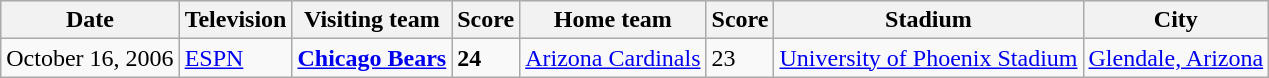<table class="wikitable">
<tr style="background:#efefef;">
<th>Date</th>
<th>Television</th>
<th>Visiting team</th>
<th>Score</th>
<th>Home team</th>
<th>Score</th>
<th>Stadium</th>
<th>City</th>
</tr>
<tr>
<td>October 16, 2006</td>
<td><a href='#'>ESPN</a></td>
<td><strong><a href='#'>Chicago Bears</a></strong></td>
<td><strong>24</strong></td>
<td><a href='#'>Arizona Cardinals</a></td>
<td>23</td>
<td><a href='#'>University of Phoenix Stadium</a></td>
<td><a href='#'>Glendale, Arizona</a></td>
</tr>
</table>
